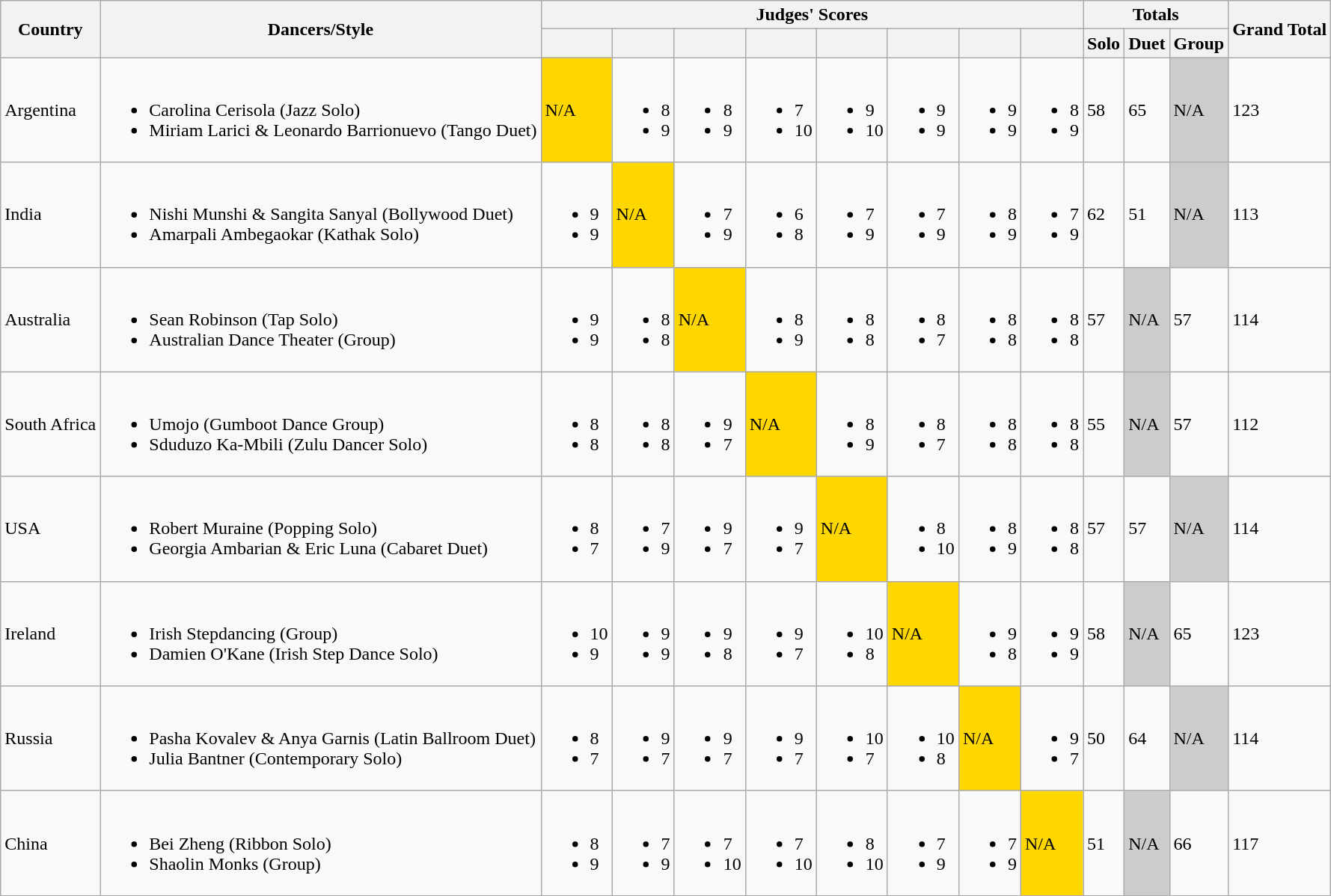<table class="wikitable">
<tr>
<th rowspan="2">Country</th>
<th rowspan="2">Dancers/Style</th>
<th colspan="8">Judges' Scores</th>
<th colspan="3">Totals</th>
<th rowspan="2">Grand Total</th>
</tr>
<tr>
<th></th>
<th></th>
<th></th>
<th></th>
<th></th>
<th></th>
<th></th>
<th></th>
<th>Solo</th>
<th>Duet</th>
<th>Group</th>
</tr>
<tr>
<td>Argentina</td>
<td><br><ul><li>Carolina Cerisola (Jazz Solo)</li><li>Miriam Larici & Leonardo Barrionuevo (Tango Duet)</li></ul></td>
<td bgcolor="gold">N/A</td>
<td><br><ul><li>8</li><li>9</li></ul></td>
<td><br><ul><li>8</li><li>9</li></ul></td>
<td><br><ul><li>7</li><li>10</li></ul></td>
<td><br><ul><li>9</li><li>10</li></ul></td>
<td><br><ul><li>9</li><li>9</li></ul></td>
<td><br><ul><li>9</li><li>9</li></ul></td>
<td><br><ul><li>8</li><li>9</li></ul></td>
<td>58</td>
<td>65</td>
<td bgcolor="CCCCCC">N/A</td>
<td>123</td>
</tr>
<tr>
<td>India</td>
<td><br><ul><li>Nishi Munshi & Sangita Sanyal (Bollywood Duet)</li><li>Amarpali Ambegaokar (Kathak Solo)</li></ul></td>
<td><br><ul><li>9</li><li>9</li></ul></td>
<td bgcolor="gold">N/A</td>
<td><br><ul><li>7</li><li>9</li></ul></td>
<td><br><ul><li>6</li><li>8</li></ul></td>
<td><br><ul><li>7</li><li>9</li></ul></td>
<td><br><ul><li>7</li><li>9</li></ul></td>
<td><br><ul><li>8</li><li>9</li></ul></td>
<td><br><ul><li>7</li><li>9</li></ul></td>
<td>62</td>
<td>51</td>
<td bgcolor="CCCCCC">N/A</td>
<td>113</td>
</tr>
<tr>
<td>Australia</td>
<td><br><ul><li>Sean Robinson (Tap Solo)</li><li>Australian Dance Theater (Group)</li></ul></td>
<td><br><ul><li>9</li><li>9</li></ul></td>
<td><br><ul><li>8</li><li>8</li></ul></td>
<td bgcolor="gold">N/A</td>
<td><br><ul><li>8</li><li>9</li></ul></td>
<td><br><ul><li>8</li><li>8</li></ul></td>
<td><br><ul><li>8</li><li>7</li></ul></td>
<td><br><ul><li>8</li><li>8</li></ul></td>
<td><br><ul><li>8</li><li>8</li></ul></td>
<td>57</td>
<td bgcolor="CCCCCC">N/A</td>
<td>57</td>
<td>114</td>
</tr>
<tr>
<td>South Africa</td>
<td><br><ul><li>Umojo (Gumboot Dance Group)</li><li>Sduduzo Ka-Mbili (Zulu Dancer Solo)</li></ul></td>
<td><br><ul><li>8</li><li>8</li></ul></td>
<td><br><ul><li>8</li><li>8</li></ul></td>
<td><br><ul><li>9</li><li>7</li></ul></td>
<td bgcolor="gold">N/A</td>
<td><br><ul><li>8</li><li>9</li></ul></td>
<td><br><ul><li>8</li><li>7</li></ul></td>
<td><br><ul><li>8</li><li>8</li></ul></td>
<td><br><ul><li>8</li><li>8</li></ul></td>
<td>55</td>
<td bgcolor="CCCCCC">N/A</td>
<td>57</td>
<td>112</td>
</tr>
<tr>
<td>USA</td>
<td><br><ul><li>Robert Muraine (Popping Solo)</li><li>Georgia Ambarian & Eric Luna (Cabaret Duet)</li></ul></td>
<td><br><ul><li>8</li><li>7</li></ul></td>
<td><br><ul><li>7</li><li>9</li></ul></td>
<td><br><ul><li>9</li><li>7</li></ul></td>
<td><br><ul><li>9</li><li>7</li></ul></td>
<td bgcolor="gold">N/A</td>
<td><br><ul><li>8</li><li>10</li></ul></td>
<td><br><ul><li>8</li><li>9</li></ul></td>
<td><br><ul><li>8</li><li>8</li></ul></td>
<td>57</td>
<td>57</td>
<td bgcolor="CCCCCC">N/A</td>
<td>114</td>
</tr>
<tr>
<td>Ireland</td>
<td><br><ul><li>Irish Stepdancing (Group)</li><li>Damien O'Kane (Irish Step Dance Solo)</li></ul></td>
<td><br><ul><li>10</li><li>9</li></ul></td>
<td><br><ul><li>9</li><li>9</li></ul></td>
<td><br><ul><li>9</li><li>8</li></ul></td>
<td><br><ul><li>9</li><li>7</li></ul></td>
<td><br><ul><li>10</li><li>8</li></ul></td>
<td bgcolor="gold">N/A</td>
<td><br><ul><li>9</li><li>8</li></ul></td>
<td><br><ul><li>9</li><li>9</li></ul></td>
<td>58</td>
<td bgcolor="CCCCCC">N/A</td>
<td>65</td>
<td>123</td>
</tr>
<tr>
<td>Russia</td>
<td><br><ul><li>Pasha Kovalev & Anya Garnis (Latin Ballroom Duet)</li><li>Julia Bantner (Contemporary Solo)</li></ul></td>
<td><br><ul><li>8</li><li>7</li></ul></td>
<td><br><ul><li>9</li><li>7</li></ul></td>
<td><br><ul><li>9</li><li>7</li></ul></td>
<td><br><ul><li>9</li><li>7</li></ul></td>
<td><br><ul><li>10</li><li>7</li></ul></td>
<td><br><ul><li>10</li><li>8</li></ul></td>
<td bgcolor="gold">N/A</td>
<td><br><ul><li>9</li><li>7</li></ul></td>
<td>50</td>
<td>64</td>
<td bgcolor="CCCCCC">N/A</td>
<td>114</td>
</tr>
<tr>
<td>China</td>
<td><br><ul><li>Bei Zheng (Ribbon Solo)</li><li>Shaolin Monks (Group)</li></ul></td>
<td><br><ul><li>8</li><li>9</li></ul></td>
<td><br><ul><li>7</li><li>9</li></ul></td>
<td><br><ul><li>7</li><li>10</li></ul></td>
<td><br><ul><li>7</li><li>10</li></ul></td>
<td><br><ul><li>8</li><li>10</li></ul></td>
<td><br><ul><li>7</li><li>9</li></ul></td>
<td><br><ul><li>7</li><li>9</li></ul></td>
<td bgcolor="gold">N/A</td>
<td>51</td>
<td bgcolor="CCCCCC">N/A</td>
<td>66</td>
<td>117</td>
</tr>
</table>
